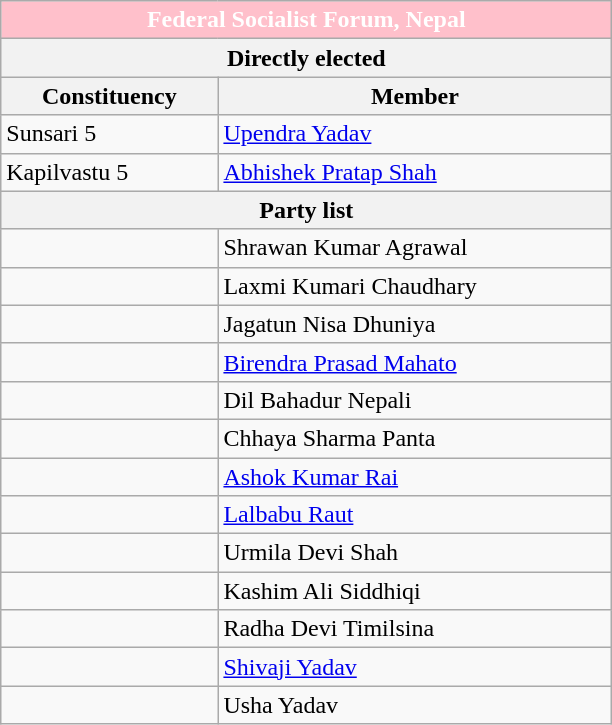<table class="wikitable mw-collapsible mw-collapsed" role="presentation">
<tr>
<th colspan="2" style="width: 300pt; background:pink; color: white;">Federal Socialist Forum, Nepal</th>
</tr>
<tr>
<th colspan="2">Directly elected</th>
</tr>
<tr>
<th>Constituency</th>
<th>Member</th>
</tr>
<tr>
<td>Sunsari 5</td>
<td><a href='#'>Upendra Yadav</a></td>
</tr>
<tr>
<td>Kapilvastu  5</td>
<td><a href='#'>Abhishek Pratap Shah</a></td>
</tr>
<tr>
<th colspan="2">Party list</th>
</tr>
<tr>
<td></td>
<td>Shrawan Kumar Agrawal</td>
</tr>
<tr>
<td></td>
<td>Laxmi Kumari Chaudhary</td>
</tr>
<tr>
<td></td>
<td>Jagatun Nisa Dhuniya</td>
</tr>
<tr>
<td></td>
<td><a href='#'>Birendra Prasad Mahato</a></td>
</tr>
<tr>
<td></td>
<td>Dil Bahadur Nepali</td>
</tr>
<tr>
<td></td>
<td>Chhaya Sharma Panta</td>
</tr>
<tr>
<td></td>
<td><a href='#'>Ashok Kumar Rai</a></td>
</tr>
<tr>
<td></td>
<td><a href='#'>Lalbabu Raut</a></td>
</tr>
<tr>
<td></td>
<td>Urmila Devi Shah</td>
</tr>
<tr>
<td></td>
<td>Kashim Ali Siddhiqi</td>
</tr>
<tr>
<td></td>
<td>Radha Devi Timilsina</td>
</tr>
<tr>
<td></td>
<td><a href='#'>Shivaji Yadav</a></td>
</tr>
<tr>
<td></td>
<td>Usha Yadav</td>
</tr>
</table>
